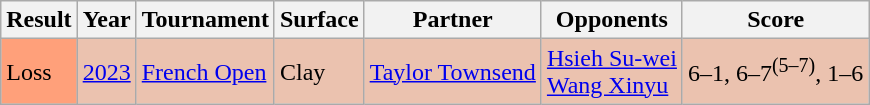<table class="sortable wikitable">
<tr>
<th>Result</th>
<th>Year</th>
<th>Tournament</th>
<th>Surface</th>
<th>Partner</th>
<th>Opponents</th>
<th class="unsortable">Score</th>
</tr>
<tr style="background:#ebc2af;">
<td style="background:#ffa07a;">Loss</td>
<td><a href='#'>2023</a></td>
<td><a href='#'>French Open</a></td>
<td>Clay</td>
<td> <a href='#'>Taylor Townsend</a></td>
<td> <a href='#'>Hsieh Su-wei</a> <br>  <a href='#'>Wang Xinyu</a></td>
<td>6–1, 6–7<sup>(5–7)</sup>, 1–6</td>
</tr>
</table>
